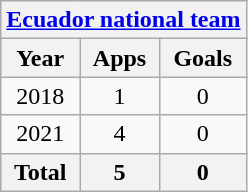<table class="wikitable" style="text-align:center">
<tr>
<th colspan=3><a href='#'>Ecuador national team</a></th>
</tr>
<tr>
<th>Year</th>
<th>Apps</th>
<th>Goals</th>
</tr>
<tr>
<td>2018</td>
<td>1</td>
<td>0</td>
</tr>
<tr>
<td>2021</td>
<td>4</td>
<td>0</td>
</tr>
<tr>
<th>Total</th>
<th>5</th>
<th>0</th>
</tr>
</table>
